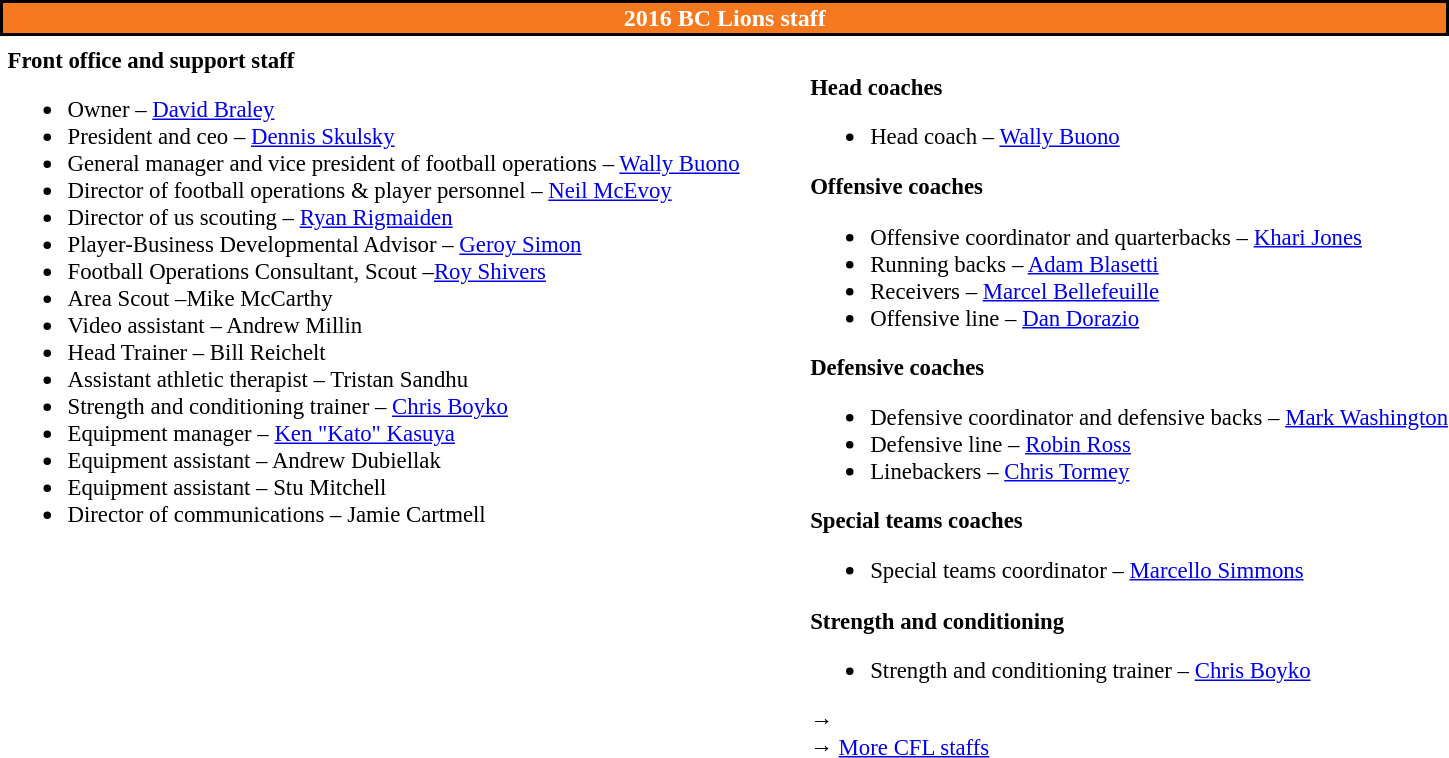<table class="toccolours" style="text-align: left;">
<tr>
<th colspan="7" style="text-align:center; background-color: #F6791F; color:white; border:2px solid black;text-align:center;">2016 BC Lions staff</th>
</tr>
<tr>
<td colspan=7 style="text-align:right;"></td>
</tr>
<tr>
<td style="vertical-align:top;"></td>
<td style="font-size: 95%;vertical-align:top;"><strong>Front office and support staff</strong><br><ul><li>Owner – <a href='#'>David Braley</a></li><li>President and ceo – <a href='#'>Dennis Skulsky</a></li><li>General manager and vice president of football operations – <a href='#'>Wally Buono</a></li><li>Director of football operations & player personnel – <a href='#'>Neil McEvoy</a></li><li>Director of us scouting – <a href='#'>Ryan Rigmaiden</a></li><li>Player-Business Developmental Advisor – <a href='#'>Geroy Simon</a></li><li>Football Operations Consultant, Scout –<a href='#'>Roy Shivers</a></li><li>Area Scout –Mike McCarthy</li><li>Video assistant – Andrew Millin</li><li>Head Trainer – Bill Reichelt</li><li>Assistant athletic therapist – Tristan Sandhu</li><li>Strength and conditioning trainer – <a href='#'>Chris Boyko</a></li><li>Equipment manager – <a href='#'>Ken "Kato" Kasuya</a></li><li>Equipment assistant – Andrew Dubiellak</li><li>Equipment assistant – Stu Mitchell</li><li>Director of communications – Jamie Cartmell</li></ul></td>
<td width="35"> </td>
<td style="vertical-align:top;"></td>
<td style="font-size: 95%;vertical-align:top;"><br><strong>Head coaches</strong><ul><li>Head coach – <a href='#'>Wally Buono</a></li></ul><strong>Offensive coaches</strong><ul><li>Offensive coordinator and quarterbacks – <a href='#'>Khari Jones</a></li><li>Running backs – <a href='#'>Adam Blasetti</a></li><li>Receivers – <a href='#'>Marcel Bellefeuille</a></li><li>Offensive line – <a href='#'>Dan Dorazio</a></li></ul><strong>Defensive coaches</strong><ul><li>Defensive coordinator and defensive backs – <a href='#'>Mark Washington</a></li><li>Defensive line – <a href='#'>Robin Ross</a></li><li>Linebackers – <a href='#'>Chris Tormey</a></li></ul><strong>Special teams coaches</strong><ul><li>Special teams coordinator – <a href='#'>Marcello Simmons</a></li></ul><strong>Strength and conditioning</strong><ul><li>Strength and conditioning trainer – <a href='#'>Chris Boyko</a></li></ul>→ <span></span><br>
→ <a href='#'>More CFL staffs</a></td>
</tr>
</table>
